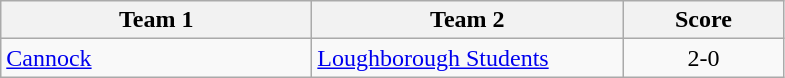<table class="wikitable" style="font-size: 100%">
<tr>
<th width=200>Team 1</th>
<th width=200>Team 2</th>
<th width=100>Score</th>
</tr>
<tr>
<td><a href='#'>Cannock</a></td>
<td><a href='#'>Loughborough Students</a></td>
<td align=center>2-0</td>
</tr>
</table>
